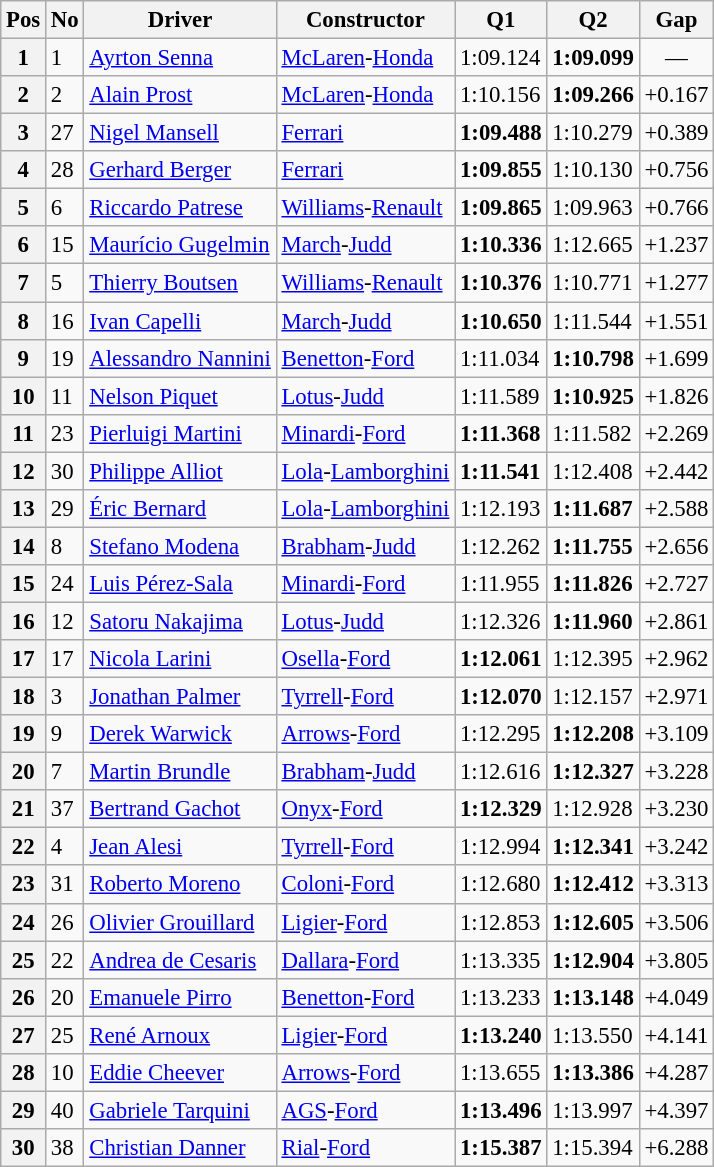<table class="wikitable sortable" style="font-size: 95%;">
<tr>
<th>Pos</th>
<th>No</th>
<th>Driver</th>
<th>Constructor</th>
<th>Q1</th>
<th>Q2</th>
<th>Gap</th>
</tr>
<tr>
<th>1</th>
<td>1</td>
<td> <a href='#'>Ayrton Senna</a></td>
<td><a href='#'>McLaren</a>-<a href='#'>Honda</a></td>
<td>1:09.124</td>
<td><strong>1:09.099</strong></td>
<td align="center">—</td>
</tr>
<tr>
<th>2</th>
<td>2</td>
<td> <a href='#'>Alain Prost</a></td>
<td><a href='#'>McLaren</a>-<a href='#'>Honda</a></td>
<td>1:10.156</td>
<td><strong>1:09.266</strong></td>
<td>+0.167</td>
</tr>
<tr>
<th>3</th>
<td>27</td>
<td> <a href='#'>Nigel Mansell</a></td>
<td><a href='#'>Ferrari</a></td>
<td><strong>1:09.488</strong></td>
<td>1:10.279</td>
<td>+0.389</td>
</tr>
<tr>
<th>4</th>
<td>28</td>
<td> <a href='#'>Gerhard Berger</a></td>
<td><a href='#'>Ferrari</a></td>
<td><strong>1:09.855</strong></td>
<td>1:10.130</td>
<td>+0.756</td>
</tr>
<tr>
<th>5</th>
<td>6</td>
<td> <a href='#'>Riccardo Patrese</a></td>
<td><a href='#'>Williams</a>-<a href='#'>Renault</a></td>
<td><strong>1:09.865</strong></td>
<td>1:09.963</td>
<td>+0.766</td>
</tr>
<tr>
<th>6</th>
<td>15</td>
<td> <a href='#'>Maurício Gugelmin</a></td>
<td><a href='#'>March</a>-<a href='#'>Judd</a></td>
<td><strong>1:10.336</strong></td>
<td>1:12.665</td>
<td>+1.237</td>
</tr>
<tr>
<th>7</th>
<td>5</td>
<td> <a href='#'>Thierry Boutsen</a></td>
<td><a href='#'>Williams</a>-<a href='#'>Renault</a></td>
<td><strong>1:10.376</strong></td>
<td>1:10.771</td>
<td>+1.277</td>
</tr>
<tr>
<th>8</th>
<td>16</td>
<td> <a href='#'>Ivan Capelli</a></td>
<td><a href='#'>March</a>-<a href='#'>Judd</a></td>
<td><strong>1:10.650</strong></td>
<td>1:11.544</td>
<td>+1.551</td>
</tr>
<tr>
<th>9</th>
<td>19</td>
<td> <a href='#'>Alessandro Nannini</a></td>
<td><a href='#'>Benetton</a>-<a href='#'>Ford</a></td>
<td>1:11.034</td>
<td><strong>1:10.798</strong></td>
<td>+1.699</td>
</tr>
<tr>
<th>10</th>
<td>11</td>
<td> <a href='#'>Nelson Piquet</a></td>
<td><a href='#'>Lotus</a>-<a href='#'>Judd</a></td>
<td>1:11.589</td>
<td><strong>1:10.925</strong></td>
<td>+1.826</td>
</tr>
<tr>
<th>11</th>
<td>23</td>
<td> <a href='#'>Pierluigi Martini</a></td>
<td><a href='#'>Minardi</a>-<a href='#'>Ford</a></td>
<td><strong>1:11.368</strong></td>
<td>1:11.582</td>
<td>+2.269</td>
</tr>
<tr>
<th>12</th>
<td>30</td>
<td> <a href='#'>Philippe Alliot</a></td>
<td><a href='#'>Lola</a>-<a href='#'>Lamborghini</a></td>
<td><strong>1:11.541</strong></td>
<td>1:12.408</td>
<td>+2.442</td>
</tr>
<tr>
<th>13</th>
<td>29</td>
<td> <a href='#'>Éric Bernard</a></td>
<td><a href='#'>Lola</a>-<a href='#'>Lamborghini</a></td>
<td>1:12.193</td>
<td><strong>1:11.687</strong></td>
<td>+2.588</td>
</tr>
<tr>
<th>14</th>
<td>8</td>
<td> <a href='#'>Stefano Modena</a></td>
<td><a href='#'>Brabham</a>-<a href='#'>Judd</a></td>
<td>1:12.262</td>
<td><strong>1:11.755</strong></td>
<td>+2.656</td>
</tr>
<tr>
<th>15</th>
<td>24</td>
<td> <a href='#'>Luis Pérez-Sala</a></td>
<td><a href='#'>Minardi</a>-<a href='#'>Ford</a></td>
<td>1:11.955</td>
<td><strong>1:11.826</strong></td>
<td>+2.727</td>
</tr>
<tr>
<th>16</th>
<td>12</td>
<td> <a href='#'>Satoru Nakajima</a></td>
<td><a href='#'>Lotus</a>-<a href='#'>Judd</a></td>
<td>1:12.326</td>
<td><strong>1:11.960</strong></td>
<td>+2.861</td>
</tr>
<tr>
<th>17</th>
<td>17</td>
<td> <a href='#'>Nicola Larini</a></td>
<td><a href='#'>Osella</a>-<a href='#'>Ford</a></td>
<td><strong>1:12.061</strong></td>
<td>1:12.395</td>
<td>+2.962</td>
</tr>
<tr>
<th>18</th>
<td>3</td>
<td> <a href='#'>Jonathan Palmer</a></td>
<td><a href='#'>Tyrrell</a>-<a href='#'>Ford</a></td>
<td><strong>1:12.070</strong></td>
<td>1:12.157</td>
<td>+2.971</td>
</tr>
<tr>
<th>19</th>
<td>9</td>
<td> <a href='#'>Derek Warwick</a></td>
<td><a href='#'>Arrows</a>-<a href='#'>Ford</a></td>
<td>1:12.295</td>
<td><strong>1:12.208</strong></td>
<td>+3.109</td>
</tr>
<tr>
<th>20</th>
<td>7</td>
<td> <a href='#'>Martin Brundle</a></td>
<td><a href='#'>Brabham</a>-<a href='#'>Judd</a></td>
<td>1:12.616</td>
<td><strong>1:12.327</strong></td>
<td>+3.228</td>
</tr>
<tr>
<th>21</th>
<td>37</td>
<td> <a href='#'>Bertrand Gachot</a></td>
<td><a href='#'>Onyx</a>-<a href='#'>Ford</a></td>
<td><strong>1:12.329</strong></td>
<td>1:12.928</td>
<td>+3.230</td>
</tr>
<tr>
<th>22</th>
<td>4</td>
<td> <a href='#'>Jean Alesi</a></td>
<td><a href='#'>Tyrrell</a>-<a href='#'>Ford</a></td>
<td>1:12.994</td>
<td><strong>1:12.341</strong></td>
<td>+3.242</td>
</tr>
<tr>
<th>23</th>
<td>31</td>
<td> <a href='#'>Roberto Moreno</a></td>
<td><a href='#'>Coloni</a>-<a href='#'>Ford</a></td>
<td>1:12.680</td>
<td><strong>1:12.412</strong></td>
<td>+3.313</td>
</tr>
<tr>
<th>24</th>
<td>26</td>
<td> <a href='#'>Olivier Grouillard</a></td>
<td><a href='#'>Ligier</a>-<a href='#'>Ford</a></td>
<td>1:12.853</td>
<td><strong>1:12.605</strong></td>
<td>+3.506</td>
</tr>
<tr>
<th>25</th>
<td>22</td>
<td> <a href='#'>Andrea de Cesaris</a></td>
<td><a href='#'>Dallara</a>-<a href='#'>Ford</a></td>
<td>1:13.335</td>
<td><strong>1:12.904</strong></td>
<td>+3.805</td>
</tr>
<tr>
<th>26</th>
<td>20</td>
<td> <a href='#'>Emanuele Pirro</a></td>
<td><a href='#'>Benetton</a>-<a href='#'>Ford</a></td>
<td>1:13.233</td>
<td><strong>1:13.148</strong></td>
<td>+4.049</td>
</tr>
<tr>
<th>27</th>
<td>25</td>
<td> <a href='#'>René Arnoux</a></td>
<td><a href='#'>Ligier</a>-<a href='#'>Ford</a></td>
<td><strong>1:13.240</strong></td>
<td>1:13.550</td>
<td>+4.141</td>
</tr>
<tr>
<th>28</th>
<td>10</td>
<td> <a href='#'>Eddie Cheever</a></td>
<td><a href='#'>Arrows</a>-<a href='#'>Ford</a></td>
<td>1:13.655</td>
<td><strong>1:13.386</strong></td>
<td>+4.287</td>
</tr>
<tr>
<th>29</th>
<td>40</td>
<td> <a href='#'>Gabriele Tarquini</a></td>
<td><a href='#'>AGS</a>-<a href='#'>Ford</a></td>
<td><strong>1:13.496</strong></td>
<td>1:13.997</td>
<td>+4.397</td>
</tr>
<tr>
<th>30</th>
<td>38</td>
<td> <a href='#'>Christian Danner</a></td>
<td><a href='#'>Rial</a>-<a href='#'>Ford</a></td>
<td><strong>1:15.387</strong></td>
<td>1:15.394</td>
<td>+6.288</td>
</tr>
</table>
